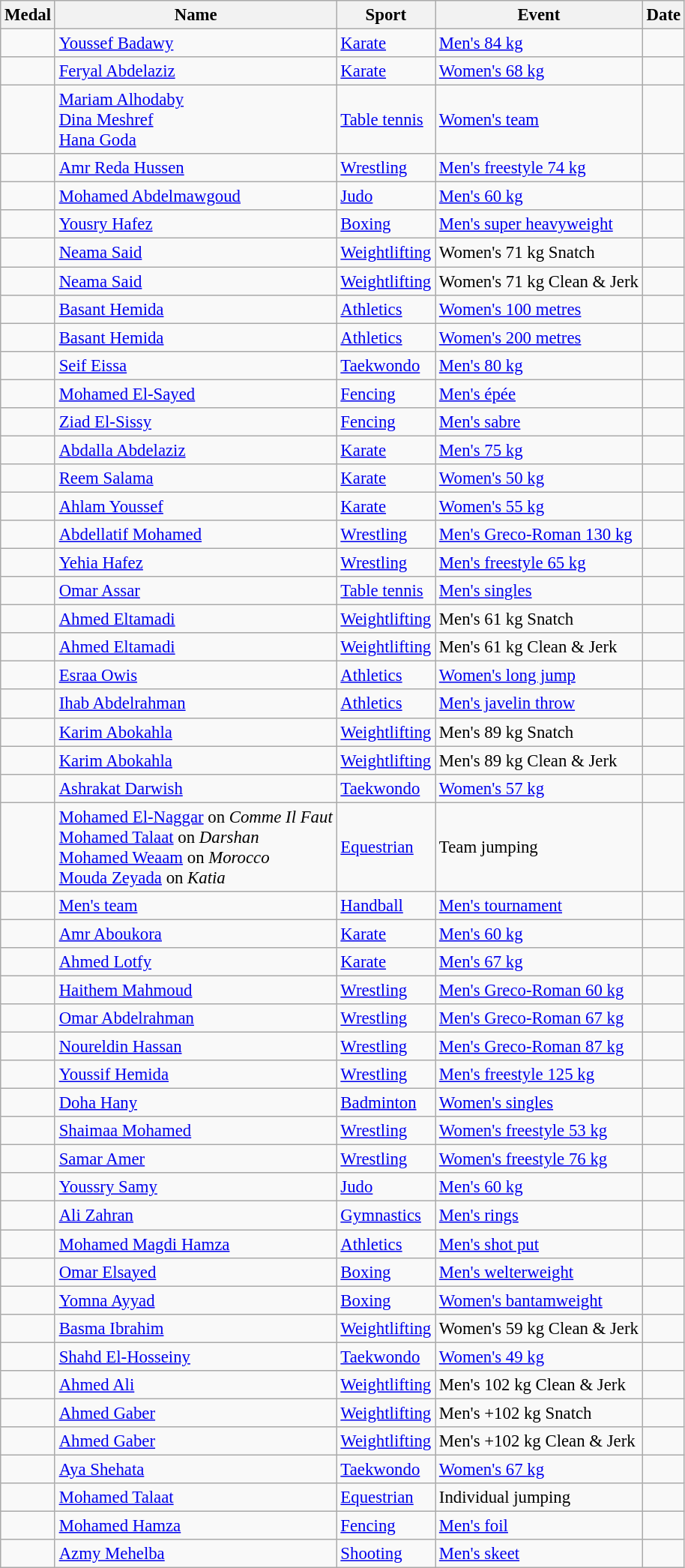<table class="wikitable sortable" style="font-size: 95%;">
<tr>
<th>Medal</th>
<th>Name</th>
<th>Sport</th>
<th>Event</th>
<th>Date</th>
</tr>
<tr>
<td></td>
<td><a href='#'>Youssef Badawy</a></td>
<td><a href='#'>Karate</a></td>
<td><a href='#'>Men's 84 kg</a></td>
<td></td>
</tr>
<tr>
<td></td>
<td><a href='#'>Feryal Abdelaziz</a></td>
<td><a href='#'>Karate</a></td>
<td><a href='#'>Women's 68 kg</a></td>
<td></td>
</tr>
<tr>
<td></td>
<td><a href='#'>Mariam Alhodaby</a><br><a href='#'>Dina Meshref</a><br><a href='#'>Hana Goda</a></td>
<td><a href='#'>Table tennis</a></td>
<td><a href='#'>Women's team</a></td>
<td></td>
</tr>
<tr>
<td></td>
<td><a href='#'>Amr Reda Hussen</a></td>
<td><a href='#'>Wrestling</a></td>
<td><a href='#'>Men's freestyle 74 kg</a></td>
<td></td>
</tr>
<tr>
<td></td>
<td><a href='#'>Mohamed Abdelmawgoud</a></td>
<td><a href='#'>Judo</a></td>
<td><a href='#'>Men's 60 kg</a></td>
<td></td>
</tr>
<tr>
<td></td>
<td><a href='#'>Yousry Hafez</a></td>
<td><a href='#'>Boxing</a></td>
<td><a href='#'>Men's super heavyweight</a></td>
<td></td>
</tr>
<tr>
<td></td>
<td><a href='#'>Neama Said</a></td>
<td><a href='#'>Weightlifting</a></td>
<td>Women's 71 kg Snatch</td>
<td></td>
</tr>
<tr>
<td></td>
<td><a href='#'>Neama Said</a></td>
<td><a href='#'>Weightlifting</a></td>
<td>Women's 71 kg Clean & Jerk</td>
<td></td>
</tr>
<tr>
<td></td>
<td><a href='#'>Basant Hemida</a></td>
<td><a href='#'>Athletics</a></td>
<td><a href='#'>Women's 100 metres</a></td>
<td></td>
</tr>
<tr>
<td></td>
<td><a href='#'>Basant Hemida</a></td>
<td><a href='#'>Athletics</a></td>
<td><a href='#'>Women's 200 metres</a></td>
<td></td>
</tr>
<tr>
<td></td>
<td><a href='#'>Seif Eissa</a></td>
<td><a href='#'>Taekwondo</a></td>
<td><a href='#'>Men's 80 kg</a></td>
<td></td>
</tr>
<tr>
<td></td>
<td><a href='#'>Mohamed El-Sayed</a></td>
<td><a href='#'>Fencing</a></td>
<td><a href='#'>Men's épée</a></td>
<td></td>
</tr>
<tr>
<td></td>
<td><a href='#'>Ziad El-Sissy</a></td>
<td><a href='#'>Fencing</a></td>
<td><a href='#'>Men's sabre</a></td>
<td></td>
</tr>
<tr>
<td></td>
<td><a href='#'>Abdalla Abdelaziz</a></td>
<td><a href='#'>Karate</a></td>
<td><a href='#'>Men's 75 kg</a></td>
<td></td>
</tr>
<tr>
<td></td>
<td><a href='#'>Reem Salama</a></td>
<td><a href='#'>Karate</a></td>
<td><a href='#'>Women's 50 kg</a></td>
<td></td>
</tr>
<tr>
<td></td>
<td><a href='#'>Ahlam Youssef</a></td>
<td><a href='#'>Karate</a></td>
<td><a href='#'>Women's 55 kg</a></td>
<td></td>
</tr>
<tr>
<td></td>
<td><a href='#'>Abdellatif Mohamed</a></td>
<td><a href='#'>Wrestling</a></td>
<td><a href='#'>Men's Greco-Roman 130 kg</a></td>
<td></td>
</tr>
<tr>
<td></td>
<td><a href='#'>Yehia Hafez</a></td>
<td><a href='#'>Wrestling</a></td>
<td><a href='#'>Men's freestyle 65 kg</a></td>
<td></td>
</tr>
<tr>
<td></td>
<td><a href='#'>Omar Assar</a></td>
<td><a href='#'>Table tennis</a></td>
<td><a href='#'>Men's singles</a></td>
<td></td>
</tr>
<tr>
<td></td>
<td><a href='#'>Ahmed Eltamadi</a></td>
<td><a href='#'>Weightlifting</a></td>
<td>Men's 61 kg Snatch</td>
<td></td>
</tr>
<tr>
<td></td>
<td><a href='#'>Ahmed Eltamadi</a></td>
<td><a href='#'>Weightlifting</a></td>
<td>Men's 61 kg Clean & Jerk</td>
<td></td>
</tr>
<tr>
<td></td>
<td><a href='#'>Esraa Owis</a></td>
<td><a href='#'>Athletics</a></td>
<td><a href='#'>Women's long jump</a></td>
<td></td>
</tr>
<tr>
<td></td>
<td><a href='#'>Ihab Abdelrahman</a></td>
<td><a href='#'>Athletics</a></td>
<td><a href='#'>Men's javelin throw</a></td>
<td></td>
</tr>
<tr>
<td></td>
<td><a href='#'>Karim Abokahla</a></td>
<td><a href='#'>Weightlifting</a></td>
<td>Men's 89 kg Snatch</td>
<td></td>
</tr>
<tr>
<td></td>
<td><a href='#'>Karim Abokahla</a></td>
<td><a href='#'>Weightlifting</a></td>
<td>Men's 89 kg Clean & Jerk</td>
<td></td>
</tr>
<tr>
<td></td>
<td><a href='#'>Ashrakat Darwish</a></td>
<td><a href='#'>Taekwondo</a></td>
<td><a href='#'>Women's 57 kg</a></td>
<td></td>
</tr>
<tr>
<td></td>
<td><a href='#'>Mohamed El-Naggar</a> on <em>Comme Il Faut</em><br><a href='#'>Mohamed Talaat</a> on <em>Darshan</em><br><a href='#'>Mohamed Weaam</a> on <em>Morocco</em><br><a href='#'>Mouda Zeyada</a> on <em>Katia</em></td>
<td><a href='#'>Equestrian</a></td>
<td>Team jumping</td>
<td></td>
</tr>
<tr>
<td></td>
<td><a href='#'>Men's team</a></td>
<td><a href='#'>Handball</a></td>
<td><a href='#'>Men's tournament</a></td>
<td></td>
</tr>
<tr>
<td></td>
<td><a href='#'>Amr Aboukora</a></td>
<td><a href='#'>Karate</a></td>
<td><a href='#'>Men's 60 kg</a></td>
<td></td>
</tr>
<tr>
<td></td>
<td><a href='#'>Ahmed Lotfy</a></td>
<td><a href='#'>Karate</a></td>
<td><a href='#'>Men's 67 kg</a></td>
<td></td>
</tr>
<tr>
<td></td>
<td><a href='#'>Haithem Mahmoud</a></td>
<td><a href='#'>Wrestling</a></td>
<td><a href='#'>Men's Greco-Roman 60 kg</a></td>
<td></td>
</tr>
<tr>
<td></td>
<td><a href='#'>Omar Abdelrahman</a></td>
<td><a href='#'>Wrestling</a></td>
<td><a href='#'>Men's Greco-Roman 67 kg</a></td>
<td></td>
</tr>
<tr>
<td></td>
<td><a href='#'>Noureldin Hassan</a></td>
<td><a href='#'>Wrestling</a></td>
<td><a href='#'>Men's Greco-Roman 87 kg</a></td>
<td></td>
</tr>
<tr>
<td></td>
<td><a href='#'>Youssif Hemida</a></td>
<td><a href='#'>Wrestling</a></td>
<td><a href='#'>Men's freestyle 125 kg</a></td>
<td></td>
</tr>
<tr>
<td></td>
<td><a href='#'>Doha Hany</a></td>
<td><a href='#'>Badminton</a></td>
<td><a href='#'>Women's singles</a></td>
<td></td>
</tr>
<tr>
<td></td>
<td><a href='#'>Shaimaa Mohamed</a></td>
<td><a href='#'>Wrestling</a></td>
<td><a href='#'>Women's freestyle 53 kg</a></td>
<td></td>
</tr>
<tr>
<td></td>
<td><a href='#'>Samar Amer</a></td>
<td><a href='#'>Wrestling</a></td>
<td><a href='#'>Women's freestyle 76 kg</a></td>
<td></td>
</tr>
<tr>
<td></td>
<td><a href='#'>Youssry Samy</a></td>
<td><a href='#'>Judo</a></td>
<td><a href='#'>Men's 60 kg</a></td>
<td></td>
</tr>
<tr>
<td></td>
<td><a href='#'>Ali Zahran</a></td>
<td><a href='#'>Gymnastics</a></td>
<td><a href='#'>Men's rings</a></td>
<td></td>
</tr>
<tr>
<td></td>
<td><a href='#'>Mohamed Magdi Hamza</a></td>
<td><a href='#'>Athletics</a></td>
<td><a href='#'>Men's shot put</a></td>
<td></td>
</tr>
<tr>
<td></td>
<td><a href='#'>Omar Elsayed</a></td>
<td><a href='#'>Boxing</a></td>
<td><a href='#'>Men's welterweight</a></td>
<td></td>
</tr>
<tr>
<td></td>
<td><a href='#'>Yomna Ayyad</a></td>
<td><a href='#'>Boxing</a></td>
<td><a href='#'>Women's bantamweight</a></td>
<td></td>
</tr>
<tr>
<td></td>
<td><a href='#'>Basma Ibrahim</a></td>
<td><a href='#'>Weightlifting</a></td>
<td>Women's 59 kg Clean & Jerk</td>
<td></td>
</tr>
<tr>
<td></td>
<td><a href='#'>Shahd El-Hosseiny</a></td>
<td><a href='#'>Taekwondo</a></td>
<td><a href='#'>Women's 49 kg</a></td>
<td></td>
</tr>
<tr>
<td></td>
<td><a href='#'>Ahmed Ali</a></td>
<td><a href='#'>Weightlifting</a></td>
<td>Men's 102 kg Clean & Jerk</td>
<td></td>
</tr>
<tr>
<td></td>
<td><a href='#'>Ahmed Gaber</a></td>
<td><a href='#'>Weightlifting</a></td>
<td>Men's +102 kg Snatch</td>
<td></td>
</tr>
<tr>
<td></td>
<td><a href='#'>Ahmed Gaber</a></td>
<td><a href='#'>Weightlifting</a></td>
<td>Men's +102 kg Clean & Jerk</td>
<td></td>
</tr>
<tr>
<td></td>
<td><a href='#'>Aya Shehata</a></td>
<td><a href='#'>Taekwondo</a></td>
<td><a href='#'>Women's 67 kg</a></td>
<td></td>
</tr>
<tr>
<td></td>
<td><a href='#'>Mohamed Talaat</a></td>
<td><a href='#'>Equestrian</a></td>
<td>Individual jumping</td>
<td></td>
</tr>
<tr>
<td></td>
<td><a href='#'>Mohamed Hamza</a></td>
<td><a href='#'>Fencing</a></td>
<td><a href='#'>Men's foil</a></td>
<td></td>
</tr>
<tr>
<td></td>
<td><a href='#'>Azmy Mehelba</a></td>
<td><a href='#'>Shooting</a></td>
<td><a href='#'>Men's skeet</a></td>
<td></td>
</tr>
</table>
